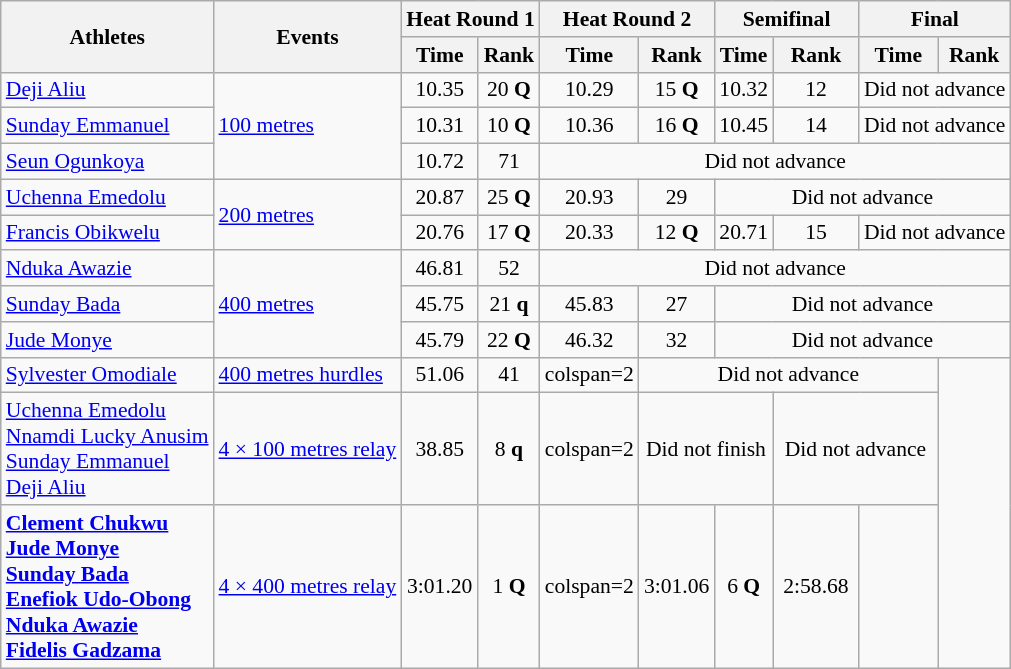<table class=wikitable style=font-size:90%>
<tr>
<th rowspan=2>Athletes</th>
<th rowspan=2>Events</th>
<th colspan=2>Heat Round 1</th>
<th colspan=2>Heat Round 2</th>
<th colspan=2>Semifinal</th>
<th colspan=2>Final</th>
</tr>
<tr>
<th>Time</th>
<th>Rank</th>
<th>Time</th>
<th>Rank</th>
<th>Time</th>
<th>Rank</th>
<th>Time</th>
<th>Rank</th>
</tr>
<tr>
<td><a href='#'>Deji Aliu</a></td>
<td rowspan=3><a href='#'>100 metres</a></td>
<td align=center>10.35</td>
<td align=center>20 <strong>Q</strong></td>
<td align=center>10.29</td>
<td align=center>15 <strong>Q</strong></td>
<td align=center>10.32</td>
<td align=center>12</td>
<td align=center colspan=2>Did not advance</td>
</tr>
<tr>
<td><a href='#'>Sunday Emmanuel</a></td>
<td align=center>10.31</td>
<td align=center>10 <strong>Q</strong></td>
<td align=center>10.36</td>
<td align=center>16 <strong>Q</strong></td>
<td align=center>10.45</td>
<td align=center>14</td>
<td align=center colspan=2>Did not advance</td>
</tr>
<tr>
<td><a href='#'>Seun Ogunkoya</a></td>
<td align=center>10.72</td>
<td align=center>71</td>
<td align=center colspan=6>Did not advance</td>
</tr>
<tr>
<td><a href='#'>Uchenna Emedolu</a></td>
<td rowspan=2><a href='#'>200 metres</a></td>
<td align=center>20.87</td>
<td align=center>25 <strong>Q</strong></td>
<td align=center>20.93</td>
<td align=center>29</td>
<td align=center colspan=4>Did not advance</td>
</tr>
<tr>
<td><a href='#'>Francis Obikwelu</a></td>
<td align=center>20.76</td>
<td align=center>17 <strong>Q</strong></td>
<td align=center>20.33</td>
<td align=center>12 <strong>Q</strong></td>
<td align=center>20.71</td>
<td align=center>15</td>
<td align=center colspan=2>Did not advance</td>
</tr>
<tr>
<td><a href='#'>Nduka Awazie</a></td>
<td rowspan=3><a href='#'>400 metres</a></td>
<td align=center>46.81</td>
<td align=center>52</td>
<td align=center colspan=6>Did not advance</td>
</tr>
<tr>
<td><a href='#'>Sunday Bada</a></td>
<td align=center>45.75</td>
<td align=center>21 <strong>q</strong></td>
<td align=center>45.83</td>
<td align=center>27</td>
<td align=center colspan=6>Did not advance</td>
</tr>
<tr>
<td><a href='#'>Jude Monye</a></td>
<td align=center>45.79</td>
<td align=center>22 <strong>Q</strong></td>
<td align=center>46.32</td>
<td align=center>32</td>
<td align=center colspan=6>Did not advance</td>
</tr>
<tr>
<td><a href='#'>Sylvester Omodiale</a></td>
<td><a href='#'>400 metres hurdles</a></td>
<td align=center>51.06</td>
<td align=center>41</td>
<td>colspan=2</td>
<td align=center colspan=4>Did not advance</td>
</tr>
<tr>
<td><a href='#'>Uchenna Emedolu</a><br><a href='#'>Nnamdi Lucky Anusim</a><br><a href='#'>Sunday Emmanuel</a><br><a href='#'>Deji Aliu</a></td>
<td><a href='#'>4 × 100 metres relay</a></td>
<td align=center>38.85</td>
<td align=center>8 <strong>q</strong></td>
<td>colspan=2</td>
<td align=center colspan=2>Did not finish</td>
<td align=center colspan=2>Did not advance</td>
</tr>
<tr>
<td><strong><a href='#'>Clement Chukwu</a><br><a href='#'>Jude Monye</a><br><a href='#'>Sunday Bada</a><br><a href='#'>Enefiok Udo-Obong</a><br><a href='#'>Nduka Awazie</a><br><a href='#'>Fidelis Gadzama</a></strong></td>
<td><a href='#'>4 × 400 metres relay</a></td>
<td align=center>3:01.20</td>
<td align=center>1 <strong>Q</strong></td>
<td>colspan=2</td>
<td align=center>3:01.06</td>
<td align=center>6 <strong>Q</strong></td>
<td align=center>2:58.68</td>
<td align=center></td>
</tr>
</table>
